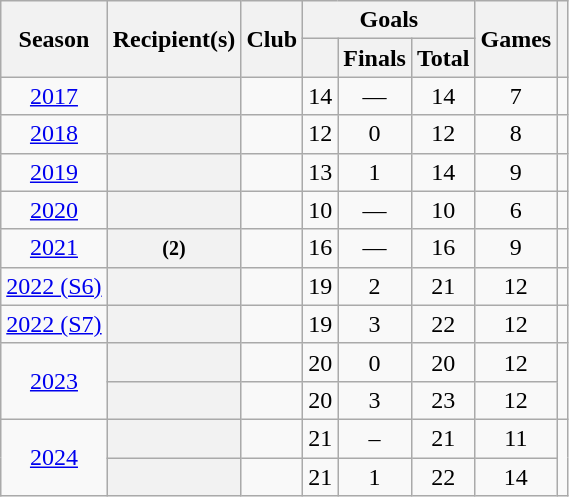<table class="wikitable sortable plainrowheaders" style=text-align:center>
<tr>
<th rowspan=2>Season</th>
<th rowspan=2>Recipient(s)</th>
<th rowspan=2>Club</th>
<th colspan=3>Goals</th>
<th rowspan=2>Games</th>
<th rowspan=2 class=unsortable></th>
</tr>
<tr>
<th></th>
<th>Finals</th>
<th>Total</th>
</tr>
<tr>
<td><a href='#'>2017</a></td>
<th scope=row></th>
<td align=left></td>
<td>14</td>
<td>—</td>
<td>14</td>
<td>7</td>
<td></td>
</tr>
<tr>
<td><a href='#'>2018</a></td>
<th scope=row></th>
<td align=left></td>
<td>12</td>
<td>0</td>
<td>12</td>
<td>8</td>
<td></td>
</tr>
<tr>
<td><a href='#'>2019</a></td>
<th scope=row></th>
<td align=left></td>
<td>13</td>
<td>1</td>
<td>14</td>
<td>9</td>
<td></td>
</tr>
<tr>
<td><a href='#'>2020</a></td>
<th scope=row></th>
<td align=left></td>
<td>10</td>
<td>—</td>
<td>10</td>
<td>6</td>
<td></td>
</tr>
<tr>
<td><a href='#'>2021</a></td>
<th scope=row> <small>(2)</small></th>
<td align=left></td>
<td>16</td>
<td>—</td>
<td>16</td>
<td>9</td>
<td></td>
</tr>
<tr>
<td><a href='#'>2022 (S6)</a></td>
<th scope=row></th>
<td align=left></td>
<td>19</td>
<td>2</td>
<td>21</td>
<td>12</td>
<td></td>
</tr>
<tr>
<td><a href='#'>2022 (S7)</a></td>
<th scope=row></th>
<td align=left></td>
<td>19</td>
<td>3</td>
<td>22</td>
<td>12</td>
<td></td>
</tr>
<tr>
<td rowspan=2><a href='#'>2023</a></td>
<th scope=row></th>
<td align=left></td>
<td>20</td>
<td>0</td>
<td>20</td>
<td>12</td>
<td rowspan=2></td>
</tr>
<tr>
<th scope=row></th>
<td align=left></td>
<td>20</td>
<td>3</td>
<td>23</td>
<td>12</td>
</tr>
<tr>
<td rowspan=2><a href='#'>2024</a></td>
<th scope=row></th>
<td align=left></td>
<td>21</td>
<td>–</td>
<td>21</td>
<td>11</td>
<td rowspan="2"></td>
</tr>
<tr>
<th scope=row></th>
<td align=left></td>
<td>21</td>
<td>1</td>
<td>22</td>
<td>14</td>
</tr>
</table>
